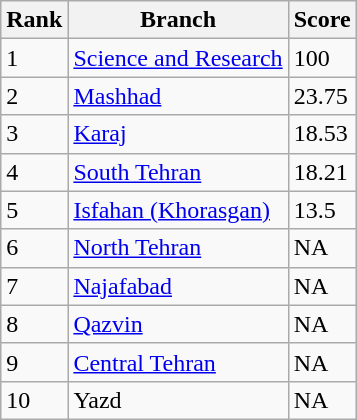<table class="wikitable" style="text-align:left;">
<tr>
<th>Rank</th>
<th>Branch</th>
<th>Score</th>
</tr>
<tr>
<td>1</td>
<td><a href='#'>Science and Research</a></td>
<td>100</td>
</tr>
<tr>
<td>2</td>
<td><a href='#'>Mashhad</a></td>
<td>23.75</td>
</tr>
<tr>
<td>3</td>
<td><a href='#'>Karaj</a></td>
<td>18.53</td>
</tr>
<tr>
<td>4</td>
<td><a href='#'>South Tehran</a></td>
<td>18.21</td>
</tr>
<tr>
<td>5</td>
<td><a href='#'>Isfahan (Khorasgan)</a></td>
<td>13.5</td>
</tr>
<tr>
<td>6</td>
<td><a href='#'>North Tehran</a></td>
<td>NA</td>
</tr>
<tr>
<td>7</td>
<td><a href='#'>Najafabad</a></td>
<td>NA</td>
</tr>
<tr>
<td>8</td>
<td><a href='#'>Qazvin</a></td>
<td>NA</td>
</tr>
<tr>
<td>9</td>
<td><a href='#'>Central Tehran</a></td>
<td>NA</td>
</tr>
<tr>
<td>10</td>
<td>Yazd</td>
<td>NA</td>
</tr>
</table>
